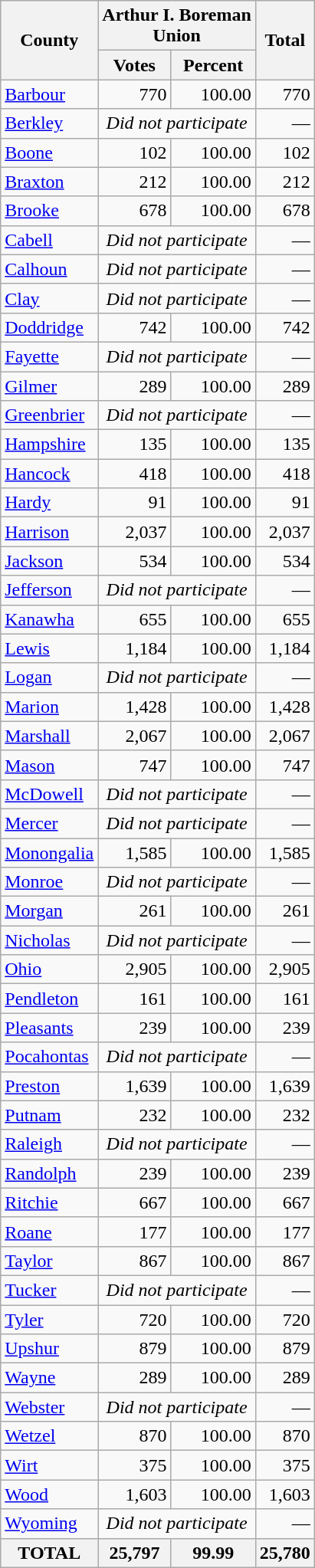<table class="wikitable sortable">
<tr>
<th rowspan=2>County</th>
<th colspan=2>Arthur I. Boreman<br>Union</th>
<th rowspan=2>Total</th>
</tr>
<tr>
<th>Votes</th>
<th>Percent</th>
</tr>
<tr>
<td><a href='#'>Barbour</a></td>
<td align=right>770</td>
<td align=right>100.00</td>
<td align=right>770</td>
</tr>
<tr>
<td><a href='#'>Berkley</a></td>
<td align=center colspan=2><em>Did not participate</em></td>
<td align=right>—</td>
</tr>
<tr>
<td><a href='#'>Boone</a></td>
<td align=right>102</td>
<td align=right>100.00</td>
<td align=right>102</td>
</tr>
<tr>
<td><a href='#'>Braxton</a></td>
<td align=right>212</td>
<td align=right>100.00</td>
<td align=right>212</td>
</tr>
<tr>
<td><a href='#'>Brooke</a></td>
<td align=right>678</td>
<td align=right>100.00</td>
<td align=right>678</td>
</tr>
<tr>
<td><a href='#'>Cabell</a></td>
<td align=center colspan=2><em>Did not participate</em></td>
<td align=right>—</td>
</tr>
<tr>
<td><a href='#'>Calhoun</a></td>
<td align=center colspan=2><em>Did not participate</em></td>
<td align=right>—</td>
</tr>
<tr>
<td><a href='#'>Clay</a></td>
<td align=center colspan=2><em>Did not participate</em></td>
<td align=right>—</td>
</tr>
<tr>
<td><a href='#'>Doddridge</a></td>
<td align=right>742</td>
<td align=right>100.00</td>
<td align=right>742</td>
</tr>
<tr>
<td><a href='#'>Fayette</a></td>
<td align=center colspan=2><em>Did not participate</em></td>
<td align=right>—</td>
</tr>
<tr>
<td><a href='#'>Gilmer</a></td>
<td align=right>289</td>
<td align=right>100.00</td>
<td align=right>289</td>
</tr>
<tr>
<td><a href='#'>Greenbrier</a></td>
<td align=center colspan=2><em>Did not participate</em></td>
<td align=right>—</td>
</tr>
<tr>
<td><a href='#'>Hampshire</a></td>
<td align=right>135</td>
<td align=right>100.00</td>
<td align=right>135</td>
</tr>
<tr>
<td><a href='#'>Hancock</a></td>
<td align=right>418</td>
<td align=right>100.00</td>
<td align=right>418</td>
</tr>
<tr>
<td><a href='#'>Hardy</a></td>
<td align=right>91</td>
<td align=right>100.00</td>
<td align=right>91</td>
</tr>
<tr>
<td><a href='#'>Harrison</a></td>
<td align=right>2,037</td>
<td align=right>100.00</td>
<td align=right>2,037</td>
</tr>
<tr>
<td><a href='#'>Jackson</a></td>
<td align=right>534</td>
<td align=right>100.00</td>
<td align=right>534</td>
</tr>
<tr>
<td><a href='#'>Jefferson</a></td>
<td align=center colspan=2><em>Did not participate</em></td>
<td align=right>—</td>
</tr>
<tr>
<td><a href='#'>Kanawha</a></td>
<td align=right>655</td>
<td align=right>100.00</td>
<td align=right>655</td>
</tr>
<tr>
<td><a href='#'>Lewis</a></td>
<td align=right>1,184</td>
<td align=right>100.00</td>
<td align=right>1,184</td>
</tr>
<tr>
<td><a href='#'>Logan</a></td>
<td align=center colspan=2><em>Did not participate</em></td>
<td align=right>—</td>
</tr>
<tr>
<td><a href='#'>Marion</a></td>
<td align=right>1,428</td>
<td align=right>100.00</td>
<td align=right>1,428</td>
</tr>
<tr>
<td><a href='#'>Marshall</a></td>
<td align=right>2,067</td>
<td align=right>100.00</td>
<td align=right>2,067</td>
</tr>
<tr>
<td><a href='#'>Mason</a></td>
<td align=right>747</td>
<td align=right>100.00</td>
<td align=right>747</td>
</tr>
<tr>
<td><a href='#'>McDowell</a></td>
<td align=center colspan=2><em>Did not participate</em></td>
<td align=right>—</td>
</tr>
<tr>
<td><a href='#'>Mercer</a></td>
<td align=center colspan=2><em>Did not participate</em></td>
<td align=right>—</td>
</tr>
<tr>
<td><a href='#'>Monongalia</a></td>
<td align=right>1,585</td>
<td align=right>100.00</td>
<td align=right>1,585</td>
</tr>
<tr>
<td><a href='#'>Monroe</a></td>
<td align=center colspan=2><em>Did not participate</em></td>
<td align=right>—</td>
</tr>
<tr>
<td><a href='#'>Morgan</a></td>
<td align=right>261</td>
<td align=right>100.00</td>
<td align=right>261</td>
</tr>
<tr>
<td><a href='#'>Nicholas</a></td>
<td align=center colspan=2><em>Did not participate</em></td>
<td align=right>—</td>
</tr>
<tr>
<td><a href='#'>Ohio</a></td>
<td align=right>2,905</td>
<td align=right>100.00</td>
<td align=right>2,905</td>
</tr>
<tr>
<td><a href='#'>Pendleton</a></td>
<td align=right>161</td>
<td align=right>100.00</td>
<td align=right>161</td>
</tr>
<tr>
<td><a href='#'>Pleasants</a></td>
<td align=right>239</td>
<td align=right>100.00</td>
<td align=right>239</td>
</tr>
<tr>
<td><a href='#'>Pocahontas</a></td>
<td align=center colspan=2><em>Did not participate</em></td>
<td align=right>—</td>
</tr>
<tr>
<td><a href='#'>Preston</a></td>
<td align=right>1,639</td>
<td align=right>100.00</td>
<td align=right>1,639</td>
</tr>
<tr>
<td><a href='#'>Putnam</a></td>
<td align=right>232</td>
<td align=right>100.00</td>
<td align=right>232</td>
</tr>
<tr>
<td><a href='#'>Raleigh</a></td>
<td align=center colspan=2><em>Did not participate</em></td>
<td align=right>—</td>
</tr>
<tr>
<td><a href='#'>Randolph</a></td>
<td align=right>239</td>
<td align=right>100.00</td>
<td align=right>239</td>
</tr>
<tr>
<td><a href='#'>Ritchie</a></td>
<td align=right>667</td>
<td align=right>100.00</td>
<td align=right>667</td>
</tr>
<tr>
<td><a href='#'>Roane</a></td>
<td align=right>177</td>
<td align=right>100.00</td>
<td align=right>177</td>
</tr>
<tr>
<td><a href='#'>Taylor</a></td>
<td align=right>867</td>
<td align=right>100.00</td>
<td align=right>867</td>
</tr>
<tr>
<td><a href='#'>Tucker</a></td>
<td align=center colspan=2><em>Did not participate</em></td>
<td align=right>—</td>
</tr>
<tr>
<td><a href='#'>Tyler</a></td>
<td align=right>720</td>
<td align=right>100.00</td>
<td align=right>720</td>
</tr>
<tr>
<td><a href='#'>Upshur</a></td>
<td align=right>879</td>
<td align=right>100.00</td>
<td align=right>879</td>
</tr>
<tr>
<td><a href='#'>Wayne</a></td>
<td align=right>289</td>
<td align=right>100.00</td>
<td align=right>289</td>
</tr>
<tr>
<td><a href='#'>Webster</a></td>
<td align=center colspan=2><em>Did not participate</em></td>
<td align=right>—</td>
</tr>
<tr>
<td><a href='#'>Wetzel</a></td>
<td align=right>870</td>
<td align=right>100.00</td>
<td align=right>870</td>
</tr>
<tr>
<td><a href='#'>Wirt</a></td>
<td align=right>375</td>
<td align=right>100.00</td>
<td align=right>375</td>
</tr>
<tr>
<td><a href='#'>Wood</a></td>
<td align=right>1,603</td>
<td align=right>100.00</td>
<td align=right>1,603</td>
</tr>
<tr>
<td><a href='#'>Wyoming</a></td>
<td align=center colspan=2><em>Did not participate</em></td>
<td align=right>—</td>
</tr>
<tr>
<th>TOTAL</th>
<th align=right>25,797</th>
<th align=right>99.99</th>
<th align=right>25,780</th>
</tr>
</table>
